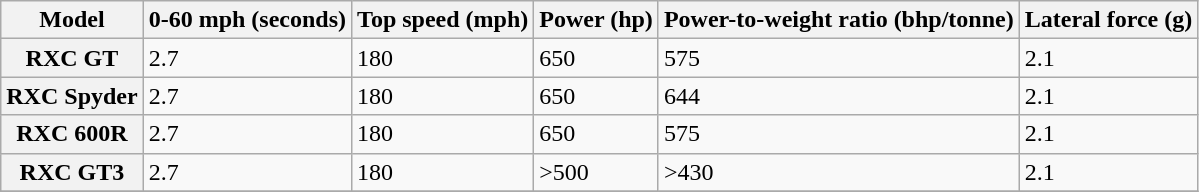<table border="1" class="wikitable">
<tr>
<th>Model</th>
<th>0-60 mph (seconds)</th>
<th>Top speed (mph)</th>
<th>Power (hp)</th>
<th>Power-to-weight ratio (bhp/tonne)</th>
<th>Lateral force (g)</th>
</tr>
<tr>
<th>RXC GT</th>
<td>2.7</td>
<td>180</td>
<td>650</td>
<td>575</td>
<td>2.1</td>
</tr>
<tr>
<th>RXC Spyder</th>
<td>2.7</td>
<td>180</td>
<td>650</td>
<td>644</td>
<td>2.1</td>
</tr>
<tr>
<th>RXC 600R</th>
<td>2.7</td>
<td>180</td>
<td>650</td>
<td>575</td>
<td>2.1</td>
</tr>
<tr>
<th>RXC GT3</th>
<td>2.7</td>
<td>180</td>
<td>>500</td>
<td>>430</td>
<td>2.1</td>
</tr>
<tr>
</tr>
</table>
